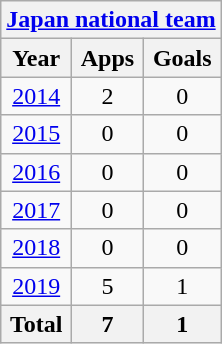<table class="wikitable" style="text-align:center">
<tr>
<th colspan=3><a href='#'>Japan national team</a></th>
</tr>
<tr>
<th>Year</th>
<th>Apps</th>
<th>Goals</th>
</tr>
<tr>
<td><a href='#'>2014</a></td>
<td>2</td>
<td>0</td>
</tr>
<tr>
<td><a href='#'>2015</a></td>
<td>0</td>
<td>0</td>
</tr>
<tr>
<td><a href='#'>2016</a></td>
<td>0</td>
<td>0</td>
</tr>
<tr>
<td><a href='#'>2017</a></td>
<td>0</td>
<td>0</td>
</tr>
<tr>
<td><a href='#'>2018</a></td>
<td>0</td>
<td>0</td>
</tr>
<tr>
<td><a href='#'>2019</a></td>
<td>5</td>
<td>1</td>
</tr>
<tr>
<th>Total</th>
<th>7</th>
<th>1</th>
</tr>
</table>
